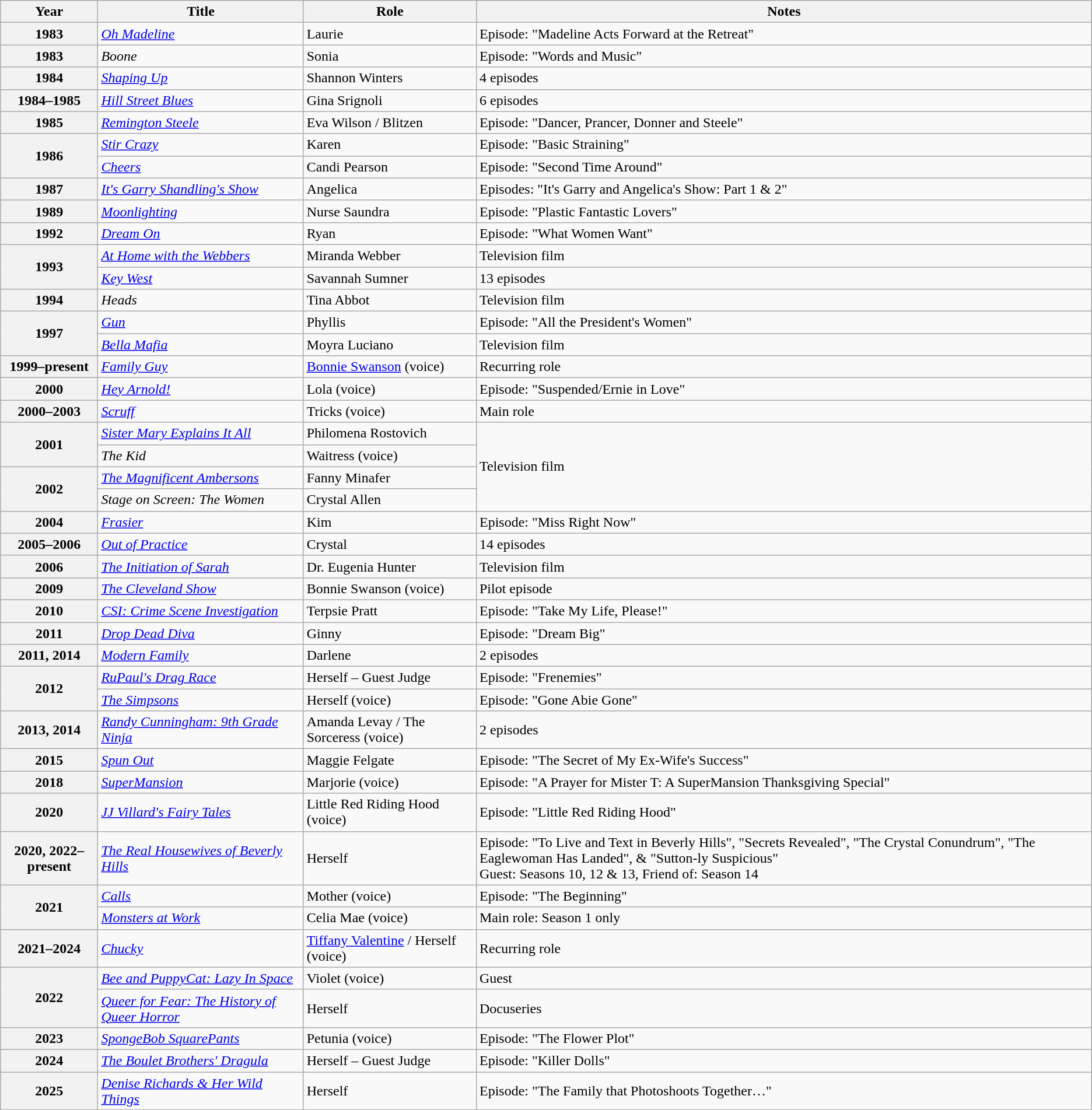<table class="wikitable sortable plainrowheaders">
<tr>
<th scope="col">Year</th>
<th scope="col">Title</th>
<th scope="col">Role</th>
<th scope="col" class="unsortable">Notes</th>
</tr>
<tr>
<th scope="row">1983</th>
<td><em><a href='#'>Oh Madeline</a></em></td>
<td>Laurie</td>
<td>Episode: "Madeline Acts Forward at the Retreat"</td>
</tr>
<tr>
<th scope="row">1983</th>
<td><em>Boone</em></td>
<td>Sonia</td>
<td>Episode: "Words and Music"</td>
</tr>
<tr>
<th scope="row">1984</th>
<td><em><a href='#'>Shaping Up</a></em></td>
<td>Shannon Winters</td>
<td>4 episodes</td>
</tr>
<tr>
<th scope="row">1984–1985</th>
<td><em><a href='#'>Hill Street Blues</a></em></td>
<td>Gina Srignoli</td>
<td>6 episodes</td>
</tr>
<tr>
<th scope="row">1985</th>
<td><em><a href='#'>Remington Steele</a></em></td>
<td>Eva Wilson / Blitzen</td>
<td>Episode: "Dancer, Prancer, Donner and Steele"</td>
</tr>
<tr>
<th rowspan="2" scope="row">1986</th>
<td><em><a href='#'>Stir Crazy</a></em></td>
<td>Karen</td>
<td>Episode: "Basic Straining"</td>
</tr>
<tr>
<td><em><a href='#'>Cheers</a></em></td>
<td>Candi Pearson</td>
<td>Episode: "Second Time Around"</td>
</tr>
<tr>
<th scope="row">1987</th>
<td><em><a href='#'>It's Garry Shandling's Show</a></em></td>
<td>Angelica</td>
<td>Episodes: "It's Garry and Angelica's Show: Part 1 & 2"</td>
</tr>
<tr>
<th scope="row">1989</th>
<td><em><a href='#'>Moonlighting</a></em></td>
<td>Nurse Saundra</td>
<td>Episode: "Plastic Fantastic Lovers"</td>
</tr>
<tr>
<th scope="row">1992</th>
<td><em><a href='#'>Dream On</a></em></td>
<td>Ryan</td>
<td>Episode: "What Women Want"</td>
</tr>
<tr>
<th rowspan="2" scope="row">1993</th>
<td><em><a href='#'>At Home with the Webbers</a></em></td>
<td>Miranda Webber</td>
<td>Television film</td>
</tr>
<tr>
<td><em><a href='#'>Key West</a></em></td>
<td>Savannah Sumner</td>
<td>13 episodes</td>
</tr>
<tr>
<th scope="row">1994</th>
<td><em>Heads</em></td>
<td>Tina Abbot</td>
<td>Television film</td>
</tr>
<tr>
<th rowspan="2" scope="row">1997</th>
<td><em><a href='#'>Gun</a></em></td>
<td>Phyllis</td>
<td>Episode: "All the President's Women"</td>
</tr>
<tr>
<td><em><a href='#'>Bella Mafia</a></em></td>
<td>Moyra Luciano</td>
<td>Television film</td>
</tr>
<tr>
<th scope="row">1999–present</th>
<td><em><a href='#'>Family Guy</a></em></td>
<td><a href='#'>Bonnie Swanson</a> (voice)</td>
<td>Recurring role</td>
</tr>
<tr>
<th scope="row">2000</th>
<td><em><a href='#'>Hey Arnold!</a></em></td>
<td>Lola (voice)</td>
<td>Episode: "Suspended/Ernie in Love"</td>
</tr>
<tr>
<th scope="row">2000–2003</th>
<td><em><a href='#'>Scruff</a></em></td>
<td>Tricks (voice)</td>
<td>Main role</td>
</tr>
<tr>
<th rowspan="2" scope="row">2001</th>
<td><em><a href='#'>Sister Mary Explains It All</a></em></td>
<td>Philomena Rostovich</td>
<td rowspan="4">Television film</td>
</tr>
<tr>
<td data-sort-value="Kid, The"><em>The Kid</em></td>
<td>Waitress (voice)</td>
</tr>
<tr>
<th rowspan="2" scope="row">2002</th>
<td data-sort-value="Magnificent Ambersons, The"><em><a href='#'>The Magnificent Ambersons</a></em></td>
<td>Fanny Minafer</td>
</tr>
<tr>
<td><em>Stage on Screen: The Women</em></td>
<td>Crystal Allen</td>
</tr>
<tr>
<th scope="row">2004</th>
<td><em><a href='#'>Frasier</a></em></td>
<td>Kim</td>
<td>Episode: "Miss Right Now"</td>
</tr>
<tr>
<th scope="row">2005–2006</th>
<td><em><a href='#'>Out of Practice</a></em></td>
<td>Crystal</td>
<td>14 episodes</td>
</tr>
<tr>
<th scope="row">2006</th>
<td data-sort-value="Initiation of Sarah, The"><em><a href='#'>The Initiation of Sarah</a></em></td>
<td>Dr. Eugenia Hunter</td>
<td>Television film</td>
</tr>
<tr>
<th scope="row">2009</th>
<td data-sort-value="Cleveland Show, The"><em><a href='#'>The Cleveland Show</a></em></td>
<td>Bonnie Swanson (voice)</td>
<td>Pilot episode</td>
</tr>
<tr>
<th scope="row">2010</th>
<td><em><a href='#'>CSI: Crime Scene Investigation</a></em></td>
<td>Terpsie Pratt</td>
<td>Episode: "Take My Life, Please!"</td>
</tr>
<tr>
<th scope="row">2011</th>
<td><em><a href='#'>Drop Dead Diva</a></em></td>
<td>Ginny</td>
<td>Episode: "Dream Big"</td>
</tr>
<tr>
<th scope="row">2011, 2014</th>
<td><em><a href='#'>Modern Family</a></em></td>
<td>Darlene</td>
<td>2 episodes</td>
</tr>
<tr>
<th rowspan="2" scope="row">2012</th>
<td><em><a href='#'>RuPaul's Drag Race</a></em></td>
<td>Herself – Guest Judge</td>
<td>Episode: "Frenemies"</td>
</tr>
<tr>
<td data-sort-value="Simpsons, The"><em><a href='#'>The Simpsons</a></em></td>
<td>Herself (voice)</td>
<td>Episode: "Gone Abie Gone"</td>
</tr>
<tr>
<th scope="row">2013, 2014</th>
<td><em><a href='#'>Randy Cunningham: 9th Grade Ninja</a></em></td>
<td>Amanda Levay / The Sorceress (voice)</td>
<td>2 episodes</td>
</tr>
<tr>
<th scope="row">2015</th>
<td><em><a href='#'>Spun Out</a></em></td>
<td>Maggie Felgate</td>
<td>Episode: "The Secret of My Ex-Wife's Success"</td>
</tr>
<tr>
<th scope="row">2018</th>
<td><em><a href='#'>SuperMansion</a></em></td>
<td>Marjorie (voice)</td>
<td>Episode: "A Prayer for Mister T: A SuperMansion Thanksgiving Special"</td>
</tr>
<tr>
<th scope="row">2020</th>
<td><em><a href='#'>JJ Villard's Fairy Tales</a></em></td>
<td>Little Red Riding Hood (voice)</td>
<td>Episode: "Little Red Riding Hood"</td>
</tr>
<tr>
<th scope="row">2020, 2022–present</th>
<td data-sort-value="Real Housewives of Beverly Hills, The"><em><a href='#'>The Real Housewives of Beverly Hills</a></em></td>
<td>Herself</td>
<td>Episode: "To Live and Text in Beverly Hills", "Secrets Revealed", "The Crystal Conundrum", "The Eaglewoman Has Landed", & "Sutton-ly Suspicious"<br>Guest: Seasons 10, 12 & 13, Friend of: Season 14</td>
</tr>
<tr>
<th rowspan="2" scope="row">2021</th>
<td><em><a href='#'>Calls</a></em></td>
<td>Mother (voice)</td>
<td>Episode: "The Beginning"</td>
</tr>
<tr>
<td><em><a href='#'>Monsters at Work</a></em></td>
<td>Celia Mae (voice)</td>
<td>Main role: Season 1 only</td>
</tr>
<tr>
<th scope="row">2021–2024</th>
<td><em><a href='#'>Chucky</a></em></td>
<td><a href='#'>Tiffany Valentine</a> / Herself (voice)</td>
<td>Recurring role</td>
</tr>
<tr>
<th rowspan="2" scope="row">2022</th>
<td><em><a href='#'>Bee and PuppyCat: Lazy In Space</a></em></td>
<td>Violet (voice)</td>
<td>Guest</td>
</tr>
<tr>
<td><em><a href='#'>Queer for Fear: The History of Queer Horror</a></em></td>
<td>Herself</td>
<td>Docuseries</td>
</tr>
<tr>
<th scope="row">2023</th>
<td><em><a href='#'>SpongeBob SquarePants</a></em></td>
<td>Petunia (voice)</td>
<td>Episode: "The Flower Plot"</td>
</tr>
<tr>
<th scope="row">2024</th>
<td data-sort-value="Boulet Brothers' Dragula, The"><em><a href='#'>The Boulet Brothers' Dragula</a></em></td>
<td>Herself – Guest Judge</td>
<td>Episode: "Killer Dolls"</td>
</tr>
<tr>
<th scope="row">2025</th>
<td><em><a href='#'>Denise Richards & Her Wild Things</a></em></td>
<td>Herself</td>
<td>Episode: "The Family that Photoshoots Together…"</td>
</tr>
<tr>
</tr>
</table>
